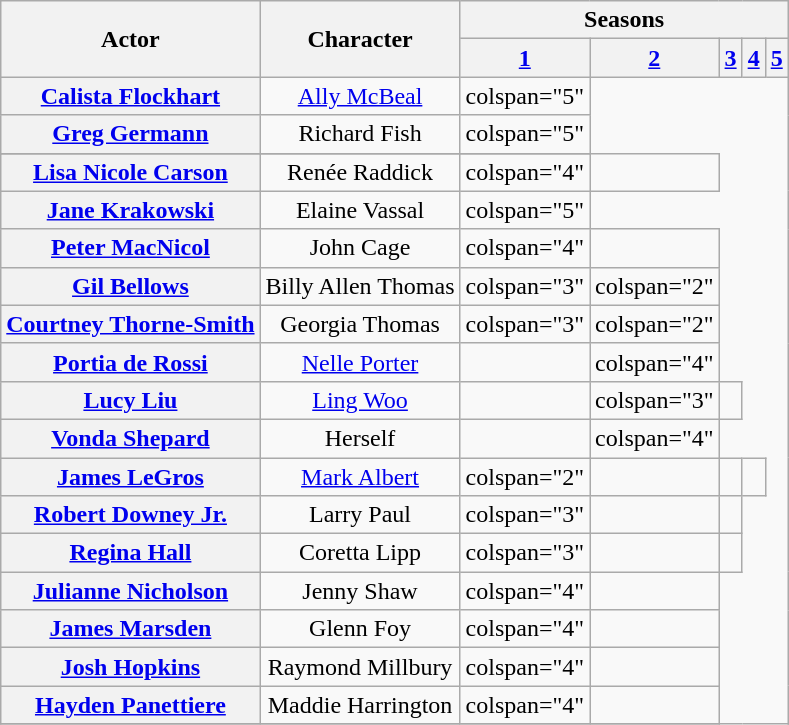<table class="wikitable plainrowheaders" style="text-align:center;">
<tr>
<th scope="col" rowspan="2">Actor</th>
<th scope="col" rowspan="2">Character</th>
<th scope="col" colspan="5">Seasons</th>
</tr>
<tr>
<th scope="col"><a href='#'>1</a></th>
<th scope="col" style="width:4em;"><a href='#'>2</a></th>
<th scope="col"><a href='#'>3</a></th>
<th scope="col"><a href='#'>4</a></th>
<th scope="col"><a href='#'>5</a></th>
</tr>
<tr>
<th scope="row"><a href='#'>Calista Flockhart</a></th>
<td><a href='#'>Ally McBeal</a></td>
<td>colspan="5" </td>
</tr>
<tr>
<th scope="row"><a href='#'>Greg Germann</a></th>
<td>Richard Fish</td>
<td>colspan="5" </td>
</tr>
<tr>
</tr>
<tr>
<th scope="row"><a href='#'>Lisa Nicole Carson</a></th>
<td>Renée Raddick</td>
<td>colspan="4" </td>
<td></td>
</tr>
<tr>
<th scope="row"><a href='#'>Jane Krakowski</a></th>
<td>Elaine Vassal</td>
<td>colspan="5" </td>
</tr>
<tr>
<th scope="row"><a href='#'>Peter MacNicol</a></th>
<td>John Cage</td>
<td>colspan="4" </td>
<td></td>
</tr>
<tr>
<th scope="row"><a href='#'>Gil Bellows</a></th>
<td>Billy Allen Thomas</td>
<td>colspan="3" </td>
<td>colspan="2" </td>
</tr>
<tr>
<th scope="row"><a href='#'>Courtney Thorne-Smith</a></th>
<td>Georgia Thomas</td>
<td>colspan="3" </td>
<td>colspan="2" </td>
</tr>
<tr>
<th scope="row"><a href='#'>Portia de Rossi</a></th>
<td><a href='#'>Nelle Porter</a></td>
<td></td>
<td>colspan="4" </td>
</tr>
<tr>
<th scope="row"><a href='#'>Lucy Liu</a></th>
<td><a href='#'>Ling Woo</a></td>
<td></td>
<td>colspan="3" </td>
<td></td>
</tr>
<tr>
<th scope="row"><a href='#'>Vonda Shepard</a></th>
<td>Herself</td>
<td></td>
<td>colspan="4" </td>
</tr>
<tr>
<th scope="row"><a href='#'>James LeGros</a></th>
<td><a href='#'>Mark Albert</a></td>
<td>colspan="2" </td>
<td></td>
<td></td>
<td></td>
</tr>
<tr>
<th scope="row"><a href='#'>Robert Downey Jr.</a></th>
<td>Larry Paul</td>
<td>colspan="3" </td>
<td></td>
<td></td>
</tr>
<tr>
<th scope="row"><a href='#'>Regina Hall</a></th>
<td>Coretta Lipp</td>
<td>colspan="3" </td>
<td></td>
<td></td>
</tr>
<tr>
<th scope="row"><a href='#'>Julianne Nicholson</a></th>
<td>Jenny Shaw</td>
<td>colspan="4" </td>
<td></td>
</tr>
<tr>
<th scope="row"><a href='#'>James Marsden</a></th>
<td>Glenn Foy</td>
<td>colspan="4" </td>
<td></td>
</tr>
<tr>
<th scope="row"><a href='#'>Josh Hopkins</a></th>
<td>Raymond Millbury</td>
<td>colspan="4" </td>
<td></td>
</tr>
<tr>
<th scope="row"><a href='#'>Hayden Panettiere</a></th>
<td>Maddie Harrington</td>
<td>colspan="4" </td>
<td></td>
</tr>
<tr>
</tr>
</table>
